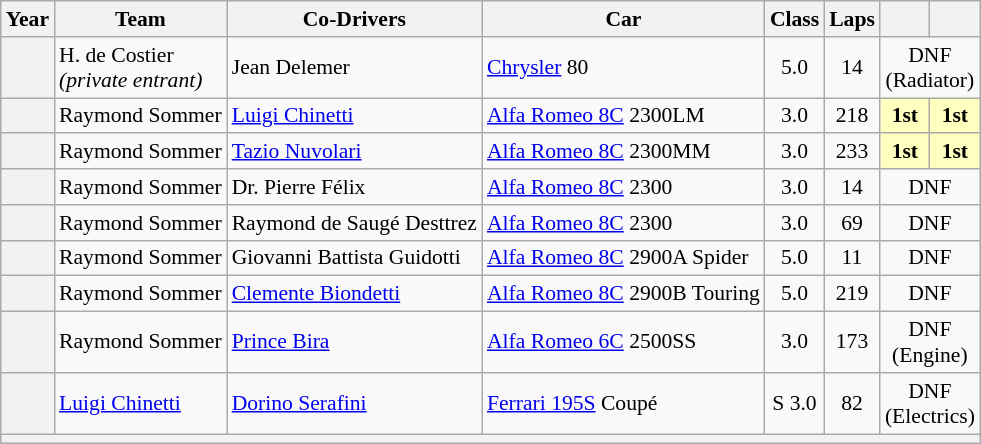<table class="wikitable" style="text-align:center; font-size:90%">
<tr>
<th>Year</th>
<th>Team</th>
<th>Co-Drivers</th>
<th>Car</th>
<th>Class</th>
<th>Laps</th>
<th></th>
<th></th>
</tr>
<tr>
<th></th>
<td align="left"> H. de Costier<br><em>(private entrant)</em></td>
<td align="left"> Jean Delemer</td>
<td align="left"><a href='#'>Chrysler</a> 80</td>
<td>5.0</td>
<td>14</td>
<td colspan=2>DNF<br>(Radiator)</td>
</tr>
<tr>
<th></th>
<td align="left"> Raymond Sommer</td>
<td align="left"> <a href='#'>Luigi Chinetti</a></td>
<td align="left"><a href='#'>Alfa Romeo 8C</a> 2300LM</td>
<td>3.0</td>
<td>218</td>
<td style="background:#ffffbf;"><strong>1st</strong></td>
<td style="background:#ffffbf;"><strong>1st</strong></td>
</tr>
<tr>
<th></th>
<td align="left"> Raymond Sommer</td>
<td align="left"> <a href='#'>Tazio Nuvolari</a></td>
<td align="left"><a href='#'>Alfa Romeo 8C</a> 2300MM</td>
<td>3.0</td>
<td>233</td>
<td style="background:#ffffbf;"><strong>1st</strong></td>
<td style="background:#ffffbf;"><strong>1st</strong></td>
</tr>
<tr>
<th></th>
<td align="left"> Raymond Sommer</td>
<td align="left"> Dr. Pierre Félix</td>
<td align="left"><a href='#'>Alfa Romeo 8C</a> 2300</td>
<td>3.0</td>
<td>14</td>
<td colspan=2>DNF</td>
</tr>
<tr>
<th></th>
<td align="left"> Raymond Sommer</td>
<td align="left"> Raymond de Saugé Desttrez</td>
<td align="left"><a href='#'>Alfa Romeo 8C</a> 2300</td>
<td>3.0</td>
<td>69</td>
<td colspan=2>DNF</td>
</tr>
<tr>
<th></th>
<td align="left"> Raymond Sommer</td>
<td align="left"> Giovanni Battista Guidotti</td>
<td align="left"><a href='#'>Alfa Romeo 8C</a> 2900A Spider</td>
<td>5.0</td>
<td>11</td>
<td colspan=2>DNF</td>
</tr>
<tr>
<th></th>
<td align="left"> Raymond Sommer</td>
<td align="left"> <a href='#'>Clemente Biondetti</a></td>
<td align="left"><a href='#'>Alfa Romeo 8C</a> 2900B Touring</td>
<td>5.0</td>
<td>219</td>
<td colspan=2>DNF</td>
</tr>
<tr>
<th></th>
<td align="left"> Raymond Sommer</td>
<td align="left"> <a href='#'>Prince Bira</a></td>
<td align="left"><a href='#'>Alfa Romeo 6C</a> 2500SS</td>
<td>3.0</td>
<td>173</td>
<td colspan=2>DNF<br>(Engine)</td>
</tr>
<tr>
<th></th>
<td align="left"> <a href='#'>Luigi Chinetti</a></td>
<td align="left"> <a href='#'>Dorino Serafini</a></td>
<td align="left"><a href='#'>Ferrari 195S</a> Coupé</td>
<td>S 3.0</td>
<td>82</td>
<td colspan=2>DNF<br>(Electrics)</td>
</tr>
<tr>
<th colspan="8"></th>
</tr>
</table>
